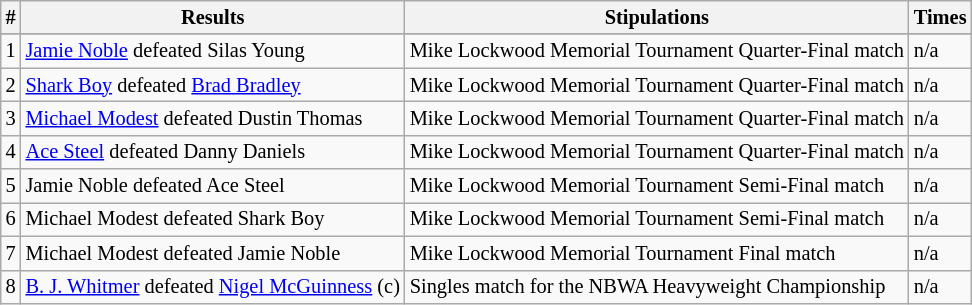<table style="font-size: 85%" class="wikitable sortable">
<tr>
<th><strong>#</strong></th>
<th><strong>Results</strong></th>
<th><strong>Stipulations</strong></th>
<th><strong>Times</strong></th>
</tr>
<tr>
</tr>
<tr>
<td>1</td>
<td><a href='#'>Jamie Noble</a> defeated Silas Young</td>
<td>Mike Lockwood Memorial Tournament Quarter-Final match</td>
<td>n/a</td>
</tr>
<tr>
<td>2</td>
<td><a href='#'>Shark Boy</a> defeated <a href='#'>Brad Bradley</a></td>
<td>Mike Lockwood Memorial Tournament Quarter-Final match</td>
<td>n/a</td>
</tr>
<tr>
<td>3</td>
<td><a href='#'>Michael Modest</a> defeated Dustin Thomas</td>
<td>Mike Lockwood Memorial Tournament Quarter-Final match</td>
<td>n/a</td>
</tr>
<tr>
<td>4</td>
<td><a href='#'>Ace Steel</a> defeated Danny Daniels</td>
<td>Mike Lockwood Memorial Tournament Quarter-Final match</td>
<td>n/a</td>
</tr>
<tr>
<td>5</td>
<td>Jamie Noble defeated Ace Steel</td>
<td>Mike Lockwood Memorial Tournament Semi-Final match</td>
<td>n/a</td>
</tr>
<tr>
<td>6</td>
<td>Michael Modest defeated Shark Boy</td>
<td>Mike Lockwood Memorial Tournament Semi-Final match</td>
<td>n/a</td>
</tr>
<tr>
<td>7</td>
<td>Michael Modest defeated Jamie Noble</td>
<td>Mike Lockwood Memorial Tournament Final match</td>
<td>n/a</td>
</tr>
<tr>
<td>8</td>
<td><a href='#'>B. J. Whitmer</a> defeated <a href='#'>Nigel McGuinness</a> (c)</td>
<td>Singles match for the NBWA Heavyweight Championship</td>
<td>n/a</td>
</tr>
</table>
